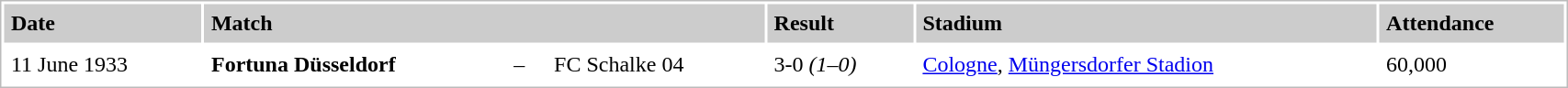<table style="border:1px solid #bbb;background:#fff;" cellpadding="5" cellspacing="2" width="90%">
<tr style="background:#ccc;font-weight:bold">
<td>Date</td>
<td colspan="3">Match</td>
<td>Result</td>
<td>Stadium</td>
<td>Attendance</td>
</tr>
<tr>
<td>11 June 1933</td>
<td><strong>Fortuna Düsseldorf</strong></td>
<td>–</td>
<td>FC Schalke 04</td>
<td>3-0 <em>(1–0)</em></td>
<td><a href='#'>Cologne</a>, <a href='#'>Müngersdorfer Stadion</a></td>
<td>60,000</td>
</tr>
</table>
